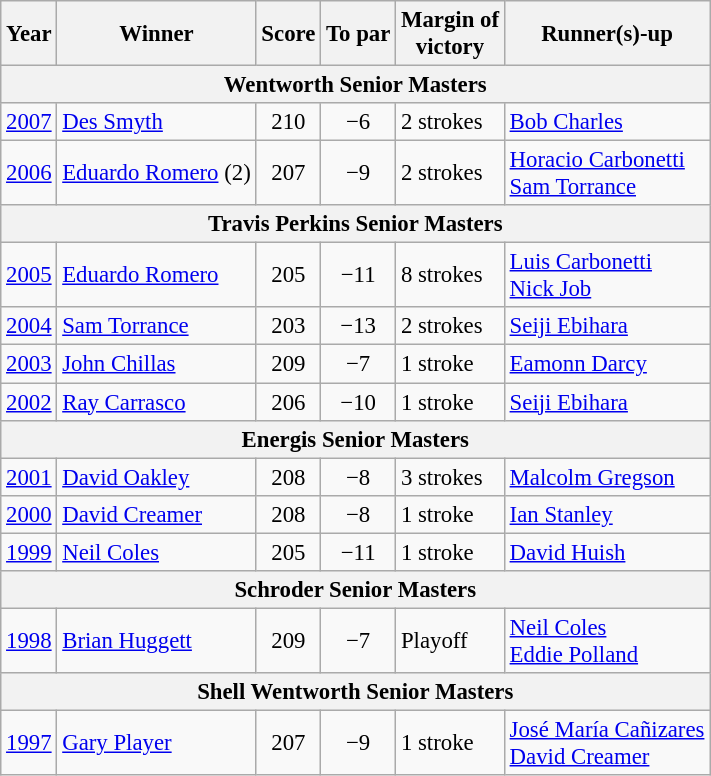<table class="wikitable" style="font-size:95%">
<tr>
<th>Year</th>
<th>Winner</th>
<th>Score</th>
<th>To par</th>
<th>Margin of<br>victory</th>
<th>Runner(s)-up</th>
</tr>
<tr>
<th colspan=7>Wentworth Senior Masters</th>
</tr>
<tr>
<td><a href='#'>2007</a></td>
<td> <a href='#'>Des Smyth</a></td>
<td align=center>210</td>
<td align=center>−6</td>
<td>2 strokes</td>
<td> <a href='#'>Bob Charles</a></td>
</tr>
<tr>
<td><a href='#'>2006</a></td>
<td> <a href='#'>Eduardo Romero</a> (2)</td>
<td align=center>207</td>
<td align=center>−9</td>
<td>2 strokes</td>
<td> <a href='#'>Horacio Carbonetti</a><br> <a href='#'>Sam Torrance</a></td>
</tr>
<tr>
<th colspan=7>Travis Perkins Senior Masters</th>
</tr>
<tr>
<td><a href='#'>2005</a></td>
<td> <a href='#'>Eduardo Romero</a></td>
<td align=center>205</td>
<td align=center>−11</td>
<td>8 strokes</td>
<td> <a href='#'>Luis Carbonetti</a><br> <a href='#'>Nick Job</a></td>
</tr>
<tr>
<td><a href='#'>2004</a></td>
<td> <a href='#'>Sam Torrance</a></td>
<td align=center>203</td>
<td align=center>−13</td>
<td>2 strokes</td>
<td> <a href='#'>Seiji Ebihara</a></td>
</tr>
<tr>
<td><a href='#'>2003</a></td>
<td> <a href='#'>John Chillas</a></td>
<td align=center>209</td>
<td align=center>−7</td>
<td>1 stroke</td>
<td> <a href='#'>Eamonn Darcy</a></td>
</tr>
<tr>
<td><a href='#'>2002</a></td>
<td> <a href='#'>Ray Carrasco</a></td>
<td align=center>206</td>
<td align=center>−10</td>
<td>1 stroke</td>
<td> <a href='#'>Seiji Ebihara</a></td>
</tr>
<tr>
<th colspan=7>Energis Senior Masters</th>
</tr>
<tr>
<td><a href='#'>2001</a></td>
<td> <a href='#'>David Oakley</a></td>
<td align=center>208</td>
<td align=center>−8</td>
<td>3 strokes</td>
<td> <a href='#'>Malcolm Gregson</a></td>
</tr>
<tr>
<td><a href='#'>2000</a></td>
<td> <a href='#'>David Creamer</a></td>
<td align=center>208</td>
<td align=center>−8</td>
<td>1 stroke</td>
<td> <a href='#'>Ian Stanley</a></td>
</tr>
<tr>
<td><a href='#'>1999</a></td>
<td> <a href='#'>Neil Coles</a></td>
<td align=center>205</td>
<td align=center>−11</td>
<td>1 stroke</td>
<td> <a href='#'>David Huish</a></td>
</tr>
<tr>
<th colspan=7>Schroder Senior Masters</th>
</tr>
<tr>
<td><a href='#'>1998</a></td>
<td> <a href='#'>Brian Huggett</a></td>
<td align=center>209</td>
<td align=center>−7</td>
<td>Playoff</td>
<td> <a href='#'>Neil Coles</a><br> <a href='#'>Eddie Polland</a></td>
</tr>
<tr>
<th colspan=7>Shell Wentworth Senior Masters</th>
</tr>
<tr>
<td><a href='#'>1997</a></td>
<td> <a href='#'>Gary Player</a></td>
<td align=center>207</td>
<td align=center>−9</td>
<td>1 stroke</td>
<td> <a href='#'>José María Cañizares</a><br> <a href='#'>David Creamer</a></td>
</tr>
</table>
